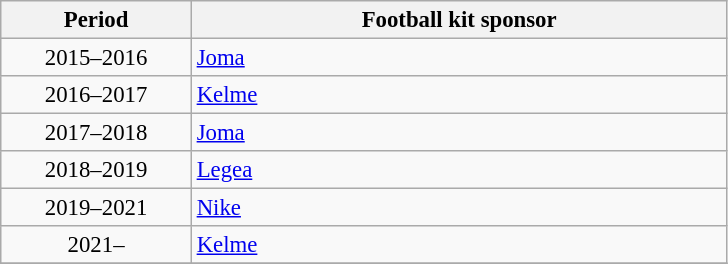<table class="wikitable" style="font-size: 95%; text-align: center; ">
<tr>
<th width=120>Period</th>
<th width=350>Football kit sponsor</th>
</tr>
<tr>
<td align="center">2015–2016</td>
<td align="left"> <a href='#'>Joma</a></td>
</tr>
<tr>
<td align="center">2016–2017</td>
<td align="left"> <a href='#'>Kelme</a></td>
</tr>
<tr>
<td align="center">2017–2018</td>
<td align="left"> <a href='#'>Joma</a></td>
</tr>
<tr>
<td align="center">2018–2019</td>
<td align="left"> <a href='#'>Legea</a></td>
</tr>
<tr>
<td align="center">2019–2021</td>
<td align="left"> <a href='#'>Nike</a></td>
</tr>
<tr>
<td align="center">2021–</td>
<td align="left"> <a href='#'>Kelme</a></td>
</tr>
<tr>
</tr>
</table>
